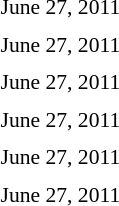<table style="font-size:90%">
<tr>
<td colspan=3>June 27, 2011</td>
</tr>
<tr>
<td align=right><strong></strong></td>
<td align=center></td>
<td></td>
</tr>
<tr>
<td colspan=3>June 27, 2011</td>
</tr>
<tr>
<td width=150 align=right><strong></strong></td>
<td width=100 align=center></td>
<td></td>
</tr>
<tr>
<td colspan=3>June 27, 2011</td>
</tr>
<tr>
<td align=right><strong></strong></td>
<td align=center></td>
<td></td>
</tr>
<tr>
<td colspan=3>June 27, 2011</td>
</tr>
<tr>
<td align=right><strong></strong></td>
<td align=center></td>
<td></td>
</tr>
<tr>
<td colspan=3>June 27, 2011</td>
</tr>
<tr>
<td width=150 align=right><strong></strong></td>
<td width=100 align=center></td>
<td></td>
</tr>
<tr>
<td colspan=3>June 27, 2011</td>
</tr>
<tr>
<td align=right></td>
<td align=center></td>
<td><strong></strong></td>
</tr>
</table>
